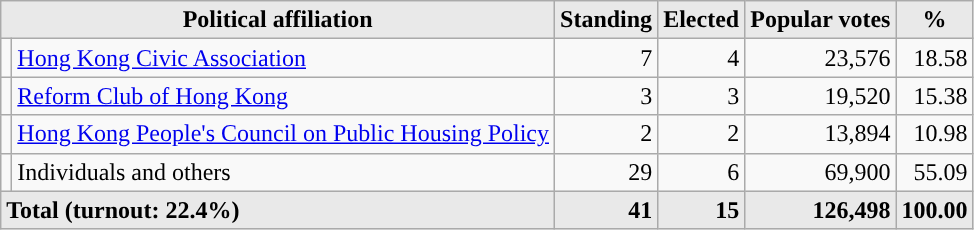<table class="wikitable">
<tr>
<th style="background-color:#E9E9E9" align=center colspan=2>Political affiliation</th>
<th style="background-color:#E9E9E9" align=center>Standing</th>
<th style="background-color:#E9E9E9" align=center>Elected</th>
<th style="background-color:#E9E9E9" align=center>Popular votes</th>
<th style="background-color:#E9E9E9" align=center>%</th>
</tr>
<tr align=right>
<td style="background-color:"></td>
<td align=left><a href='#'>Hong Kong Civic Association</a></td>
<td>7</td>
<td>4</td>
<td>23,576</td>
<td>18.58</td>
</tr>
<tr align=right>
<td style="background-color:"></td>
<td align=left><a href='#'>Reform Club of Hong Kong</a></td>
<td>3</td>
<td>3</td>
<td>19,520</td>
<td>15.38</td>
</tr>
<tr align=right>
<td style="background-color:"></td>
<td align=left><a href='#'>Hong Kong People's Council on Public Housing Policy</a></td>
<td>2</td>
<td>2</td>
<td>13,894</td>
<td>10.98</td>
</tr>
<tr align=right>
<td style="background-color:"></td>
<td align=left>Individuals and others</td>
<td>29</td>
<td>6</td>
<td>69,900</td>
<td>55.09</td>
</tr>
<tr align=right>
<td align=left style="background-color:#E9E9E9" colspan="2"><strong>Total (turnout: 22.4%)</strong></td>
<td align="right" style="background-color:#E9E9E9"><strong>41</strong></td>
<td align="right" style="background-color:#E9E9E9"><strong>15</strong></td>
<td align="right" style="background-color:#E9E9E9"><strong>126,498</strong></td>
<td align="right" style="background-color:#E9E9E9"><strong>100.00</strong></td>
</tr>
</table>
